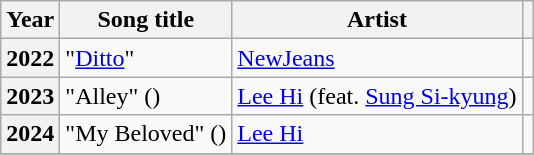<table class="wikitable plainrowheaders sortable">
<tr>
<th scope="col">Year</th>
<th scope="col">Song title</th>
<th scope="col">Artist</th>
<th scope="col" class="unsortable"></th>
</tr>
<tr>
<th scope="row">2022</th>
<td>"<a href='#'>Ditto</a>"</td>
<td><a href='#'>NewJeans</a></td>
<td style="text-align:center"></td>
</tr>
<tr>
<th scope="row">2023</th>
<td>"Alley" ()</td>
<td><a href='#'>Lee Hi</a> (feat. <a href='#'>Sung Si-kyung</a>)</td>
<td style="text-align:center"></td>
</tr>
<tr>
<th scope="row">2024</th>
<td>"My Beloved" ()</td>
<td><a href='#'>Lee Hi</a></td>
<td style="text-align:center"></td>
</tr>
<tr>
</tr>
</table>
